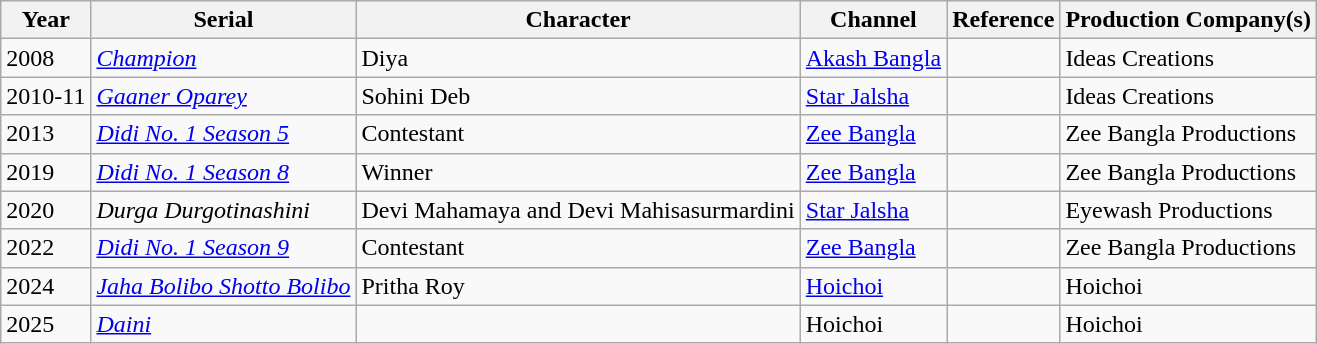<table class="wikitable">
<tr style="background:#ff9; text-align:center;">
<th>Year</th>
<th>Serial</th>
<th>Character</th>
<th>Channel</th>
<th>Reference</th>
<th>Production Company(s)</th>
</tr>
<tr>
<td>2008</td>
<td><em><a href='#'>Champion</a></em></td>
<td>Diya</td>
<td><a href='#'>Akash Bangla</a></td>
<td></td>
<td>Ideas Creations</td>
</tr>
<tr>
<td>2010-11</td>
<td><em><a href='#'>Gaaner Oparey</a></em></td>
<td>Sohini Deb</td>
<td><a href='#'>Star Jalsha</a></td>
<td></td>
<td>Ideas Creations</td>
</tr>
<tr>
<td>2013</td>
<td><em><a href='#'>Didi No. 1 Season 5</a></em></td>
<td>Contestant</td>
<td><a href='#'>Zee Bangla</a></td>
<td></td>
<td>Zee Bangla Productions</td>
</tr>
<tr>
<td>2019</td>
<td><em><a href='#'>Didi No. 1 Season 8</a></em></td>
<td>Winner</td>
<td><a href='#'>Zee Bangla</a></td>
<td></td>
<td>Zee Bangla Productions</td>
</tr>
<tr>
<td>2020</td>
<td><em>Durga Durgotinashini</em></td>
<td>Devi Mahamaya and Devi Mahisasurmardini</td>
<td><a href='#'>Star Jalsha</a></td>
<td></td>
<td>Eyewash Productions</td>
</tr>
<tr>
<td>2022</td>
<td><em><a href='#'>Didi No. 1 Season 9</a></em></td>
<td>Contestant</td>
<td><a href='#'>Zee Bangla</a></td>
<td></td>
<td>Zee Bangla Productions</td>
</tr>
<tr>
<td>2024</td>
<td><em><a href='#'>Jaha Bolibo Shotto Bolibo</a></em></td>
<td>Pritha Roy</td>
<td><a href='#'>Hoichoi</a></td>
<td></td>
<td>Hoichoi</td>
</tr>
<tr>
<td>2025</td>
<td><em><a href='#'>Daini</a></em></td>
<td></td>
<td>Hoichoi</td>
<td></td>
<td>Hoichoi</td>
</tr>
</table>
